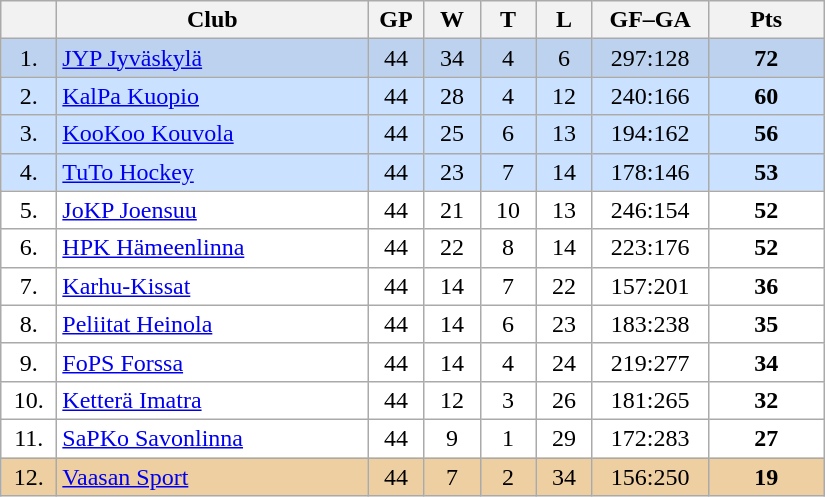<table class="wikitable">
<tr>
<th width="30"></th>
<th width="200">Club</th>
<th width="30">GP</th>
<th width="30">W</th>
<th width="30">T</th>
<th width="30">L</th>
<th width="70">GF–GA</th>
<th width="70">Pts</th>
</tr>
<tr bgcolor="#BCD2EE" align="center">
<td>1.</td>
<td align="left"><a href='#'>JYP Jyväskylä</a></td>
<td>44</td>
<td>34</td>
<td>4</td>
<td>6</td>
<td>297:128</td>
<td><strong>72</strong></td>
</tr>
<tr bgcolor="#CAE1FF" align="center">
<td>2.</td>
<td align="left"><a href='#'>KalPa Kuopio</a></td>
<td>44</td>
<td>28</td>
<td>4</td>
<td>12</td>
<td>240:166</td>
<td><strong>60</strong></td>
</tr>
<tr bgcolor="#CAE1FF" align="center">
<td>3.</td>
<td align="left"><a href='#'>KooKoo Kouvola</a></td>
<td>44</td>
<td>25</td>
<td>6</td>
<td>13</td>
<td>194:162</td>
<td><strong>56</strong></td>
</tr>
<tr bgcolor="#CAE1FF" align="center">
<td>4.</td>
<td align="left"><a href='#'>TuTo Hockey</a></td>
<td>44</td>
<td>23</td>
<td>7</td>
<td>14</td>
<td>178:146</td>
<td><strong>53</strong></td>
</tr>
<tr bgcolor="#FFFFFF" align="center">
<td>5.</td>
<td align="left"><a href='#'>JoKP Joensuu</a></td>
<td>44</td>
<td>21</td>
<td>10</td>
<td>13</td>
<td>246:154</td>
<td><strong>52</strong></td>
</tr>
<tr bgcolor="#FFFFFF" align="center">
<td>6.</td>
<td align="left"><a href='#'>HPK Hämeenlinna</a></td>
<td>44</td>
<td>22</td>
<td>8</td>
<td>14</td>
<td>223:176</td>
<td><strong>52</strong></td>
</tr>
<tr bgcolor="#FFFFFF" align="center">
<td>7.</td>
<td align="left"><a href='#'>Karhu-Kissat</a></td>
<td>44</td>
<td>14</td>
<td>7</td>
<td>22</td>
<td>157:201</td>
<td><strong>36</strong></td>
</tr>
<tr bgcolor="#FFFFFF" align="center">
<td>8.</td>
<td align="left"><a href='#'>Peliitat Heinola</a></td>
<td>44</td>
<td>14</td>
<td>6</td>
<td>23</td>
<td>183:238</td>
<td><strong>35</strong></td>
</tr>
<tr bgcolor="#FFFFFF" align="center">
<td>9.</td>
<td align="left"><a href='#'>FoPS Forssa</a></td>
<td>44</td>
<td>14</td>
<td>4</td>
<td>24</td>
<td>219:277</td>
<td><strong>34</strong></td>
</tr>
<tr bgcolor="#FFFFFF" align="center">
<td>10.</td>
<td align="left"><a href='#'>Ketterä Imatra</a></td>
<td>44</td>
<td>12</td>
<td>3</td>
<td>26</td>
<td>181:265</td>
<td><strong>32</strong></td>
</tr>
<tr bgcolor="#FFFFFF" align="center">
<td>11.</td>
<td align="left"><a href='#'>SaPKo Savonlinna</a></td>
<td>44</td>
<td>9</td>
<td>1</td>
<td>29</td>
<td>172:283</td>
<td><strong>27</strong></td>
</tr>
<tr bgcolor="#EECFA1" align="center">
<td>12.</td>
<td align="left"><a href='#'>Vaasan Sport</a></td>
<td>44</td>
<td>7</td>
<td>2</td>
<td>34</td>
<td>156:250</td>
<td><strong>19</strong></td>
</tr>
</table>
